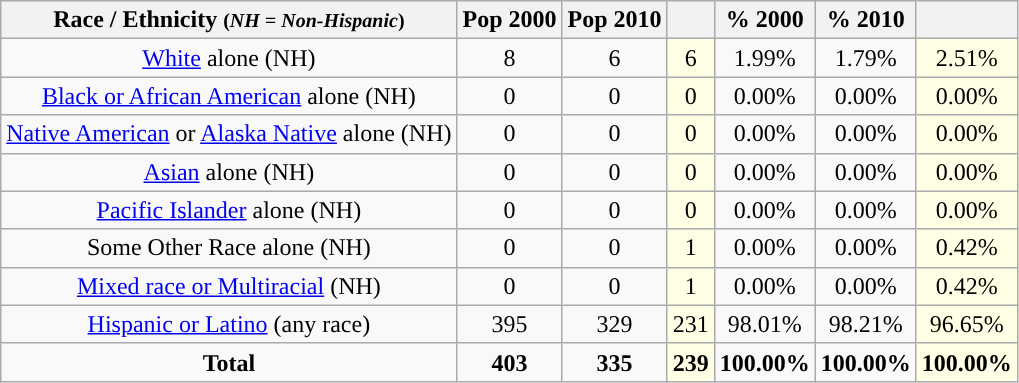<table class="wikitable" style="text-align:center;">
<tr>
<th>Race / Ethnicity <small>(<em>NH = Non-Hispanic</em>)</small></th>
<th>Pop 2000</th>
<th>Pop 2010</th>
<th></th>
<th>% 2000</th>
<th>% 2010</th>
<th></th>
</tr>
<tr>
<td><a href='#'>White</a> alone (NH)</td>
<td>8</td>
<td>6</td>
<td style='background: #ffffe6;'>6</td>
<td>1.99%</td>
<td>1.79%</td>
<td style='background: #ffffe6;'>2.51%</td>
</tr>
<tr>
<td><a href='#'>Black or African American</a> alone (NH)</td>
<td>0</td>
<td>0</td>
<td style='background: #ffffe6;'>0</td>
<td>0.00%</td>
<td>0.00%</td>
<td style='background: #ffffe6;'>0.00%</td>
</tr>
<tr>
<td><a href='#'>Native American</a> or <a href='#'>Alaska Native</a> alone (NH)</td>
<td>0</td>
<td>0</td>
<td style='background: #ffffe6;'>0</td>
<td>0.00%</td>
<td>0.00%</td>
<td style='background: #ffffe6;'>0.00%</td>
</tr>
<tr>
<td><a href='#'>Asian</a> alone (NH)</td>
<td>0</td>
<td>0</td>
<td style='background: #ffffe6;'>0</td>
<td>0.00%</td>
<td>0.00%</td>
<td style='background: #ffffe6;'>0.00%</td>
</tr>
<tr>
<td><a href='#'>Pacific Islander</a> alone (NH)</td>
<td>0</td>
<td>0</td>
<td style='background: #ffffe6;'>0</td>
<td>0.00%</td>
<td>0.00%</td>
<td style='background: #ffffe6;'>0.00%</td>
</tr>
<tr>
<td>Some Other Race alone (NH)</td>
<td>0</td>
<td>0</td>
<td style='background: #ffffe6;'>1</td>
<td>0.00%</td>
<td>0.00%</td>
<td style='background: #ffffe6;'>0.42%</td>
</tr>
<tr>
<td><a href='#'>Mixed race or Multiracial</a> (NH)</td>
<td>0</td>
<td>0</td>
<td style='background: #ffffe6;'>1</td>
<td>0.00%</td>
<td>0.00%</td>
<td style='background: #ffffe6;'>0.42%</td>
</tr>
<tr>
<td><a href='#'>Hispanic or Latino</a> (any race)</td>
<td>395</td>
<td>329</td>
<td style='background: #ffffe6;'>231</td>
<td>98.01%</td>
<td>98.21%</td>
<td style='background: #ffffe6;'>96.65%</td>
</tr>
<tr>
<td><strong>Total</strong></td>
<td><strong>403</strong></td>
<td><strong>335</strong></td>
<td style='background: #ffffe6;'><strong>239</strong></td>
<td><strong>100.00%</strong></td>
<td><strong>100.00%</strong></td>
<td style='background: #ffffe6;'><strong>100.00%</strong></td>
</tr>
</table>
